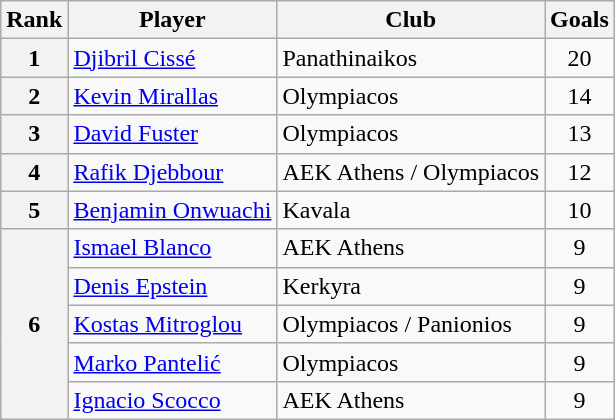<table class="wikitable" style="text-align:center">
<tr>
<th>Rank</th>
<th>Player</th>
<th>Club</th>
<th>Goals</th>
</tr>
<tr>
<th>1</th>
<td align="left"> <a href='#'>Djibril Cissé</a></td>
<td align="left">Panathinaikos</td>
<td>20</td>
</tr>
<tr>
<th>2</th>
<td align="left"> <a href='#'>Kevin Mirallas</a></td>
<td align="left">Olympiacos</td>
<td>14</td>
</tr>
<tr>
<th>3</th>
<td align="left"> <a href='#'>David Fuster</a></td>
<td align="left">Olympiacos</td>
<td>13</td>
</tr>
<tr>
<th>4</th>
<td align="left"> <a href='#'>Rafik Djebbour</a></td>
<td align="left">AEK Athens / Olympiacos</td>
<td>12</td>
</tr>
<tr>
<th>5</th>
<td align="left"> <a href='#'>Benjamin Onwuachi</a></td>
<td align="left">Kavala</td>
<td>10</td>
</tr>
<tr>
<th rowspan="5">6</th>
<td align="left"> <a href='#'>Ismael Blanco</a></td>
<td align="left">AEK Athens</td>
<td>9</td>
</tr>
<tr>
<td align="left"> <a href='#'>Denis Epstein</a></td>
<td align="left">Kerkyra</td>
<td>9</td>
</tr>
<tr>
<td align="left"> <a href='#'>Kostas Mitroglou</a></td>
<td align="left">Olympiacos / Panionios</td>
<td>9</td>
</tr>
<tr>
<td align="left"> <a href='#'>Marko Pantelić</a></td>
<td align="left">Olympiacos</td>
<td>9</td>
</tr>
<tr>
<td align="left"> <a href='#'>Ignacio Scocco</a></td>
<td align="left">AEK Athens</td>
<td>9</td>
</tr>
</table>
